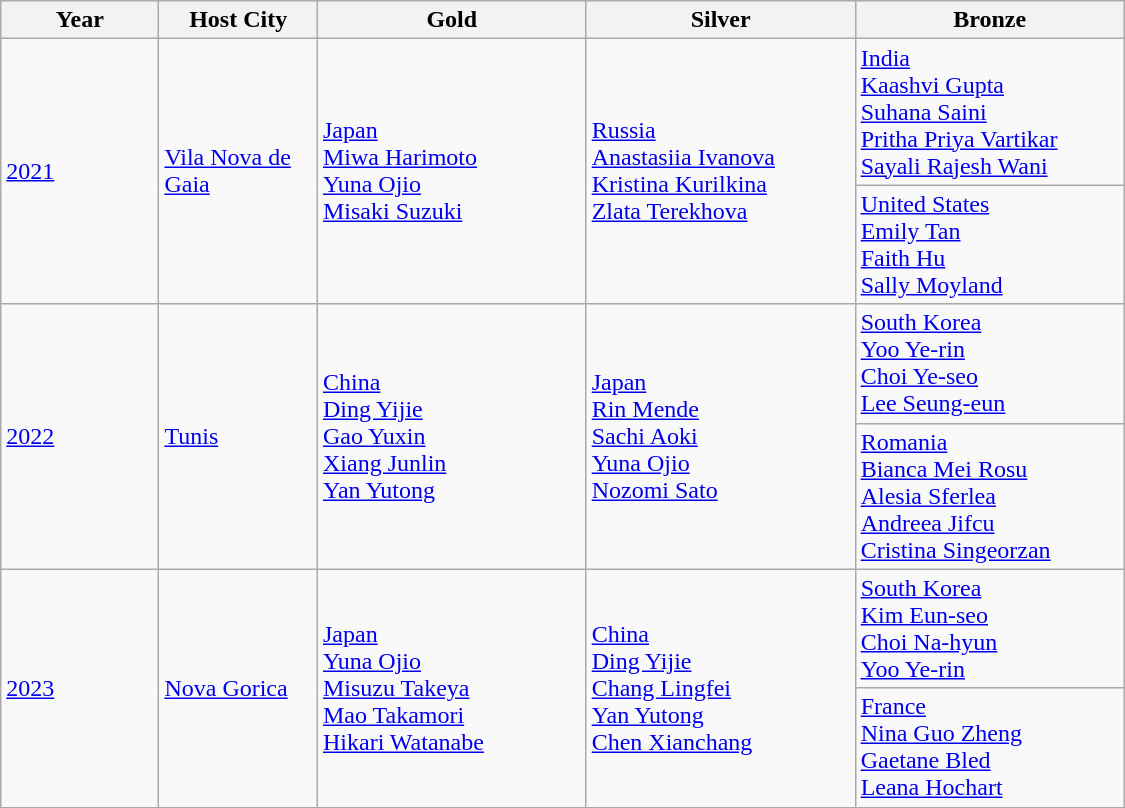<table class="wikitable" style="text-align: left; width: 750px;">
<tr>
<th width="100">Year</th>
<th width="100">Host City</th>
<th width="175">Gold</th>
<th width="175">Silver</th>
<th width="175">Bronze</th>
</tr>
<tr>
<td rowspan="2"><a href='#'>2021</a></td>
<td rowspan="2"><a href='#'>Vila Nova de Gaia</a></td>
<td rowspan="2"> <a href='#'>Japan</a><br><a href='#'>Miwa Harimoto</a><br><a href='#'>Yuna Ojio</a><br><a href='#'>Misaki Suzuki</a></td>
<td rowspan="2"> <a href='#'>Russia</a><br><a href='#'>Anastasiia Ivanova</a><br><a href='#'>Kristina Kurilkina</a><br><a href='#'>Zlata Terekhova</a></td>
<td> <a href='#'>India</a><br><a href='#'>Kaashvi Gupta</a><br><a href='#'>Suhana Saini</a><br><a href='#'>Pritha Priya Vartikar</a><br><a href='#'>Sayali Rajesh Wani</a></td>
</tr>
<tr>
<td> <a href='#'>United States</a><br><a href='#'>Emily Tan</a><br><a href='#'>Faith Hu</a><br><a href='#'>Sally Moyland</a></td>
</tr>
<tr>
<td rowspan="2"><a href='#'>2022</a></td>
<td rowspan="2"><a href='#'>Tunis</a></td>
<td rowspan="2"> <a href='#'>China</a><br><a href='#'>Ding Yijie</a><br><a href='#'>Gao Yuxin</a><br><a href='#'>Xiang Junlin</a><br><a href='#'>Yan Yutong</a></td>
<td rowspan="2"> <a href='#'>Japan</a><br><a href='#'>Rin Mende</a><br><a href='#'>Sachi Aoki</a><br><a href='#'>Yuna Ojio</a><br><a href='#'>Nozomi Sato</a></td>
<td> <a href='#'>South Korea</a><br><a href='#'>Yoo Ye-rin</a><br><a href='#'>Choi Ye-seo</a><br><a href='#'>Lee Seung-eun</a></td>
</tr>
<tr>
<td> <a href='#'>Romania</a><br><a href='#'>Bianca Mei Rosu</a><br><a href='#'>Alesia Sferlea</a><br><a href='#'>Andreea Jifcu</a><br><a href='#'>Cristina Singeorzan</a></td>
</tr>
<tr>
<td rowspan="2"><a href='#'>2023</a></td>
<td rowspan="2"><a href='#'>Nova Gorica</a></td>
<td rowspan=2> <a href='#'>Japan</a><br><a href='#'>Yuna Ojio</a><br><a href='#'>Misuzu Takeya</a><br><a href='#'>Mao Takamori</a><br><a href='#'>Hikari Watanabe</a></td>
<td rowspan=2> <a href='#'>China</a><br><a href='#'>Ding Yijie</a><br><a href='#'>Chang Lingfei</a><br><a href='#'>Yan Yutong</a><br><a href='#'>Chen Xianchang</a></td>
<td> <a href='#'>South Korea</a><br><a href='#'>Kim Eun-seo</a><br><a href='#'>Choi Na-hyun</a><br><a href='#'>Yoo Ye-rin</a></td>
</tr>
<tr>
<td> <a href='#'>France</a><br><a href='#'>Nina Guo Zheng</a><br><a href='#'>Gaetane Bled</a><br><a href='#'>Leana Hochart</a></td>
</tr>
</table>
